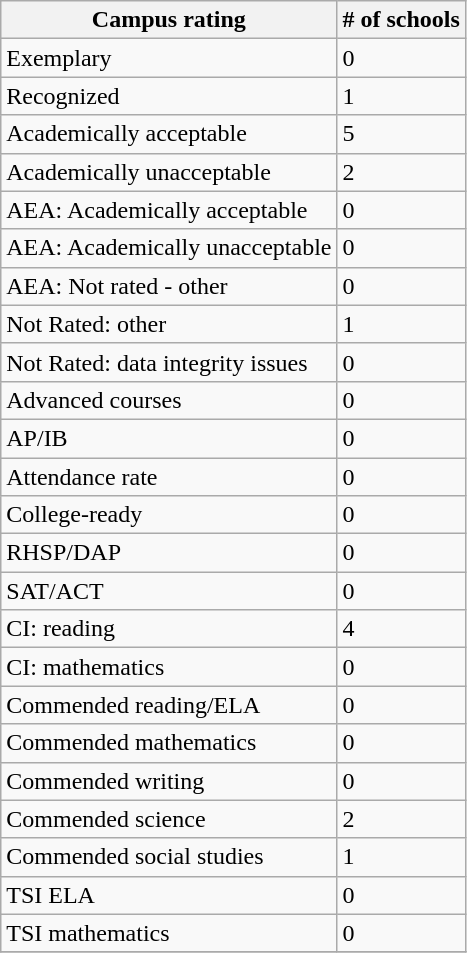<table class="wikitable">
<tr>
<th>Campus rating</th>
<th># of schools</th>
</tr>
<tr>
<td>Exemplary</td>
<td>0</td>
</tr>
<tr>
<td>Recognized</td>
<td>1</td>
</tr>
<tr>
<td>Academically acceptable</td>
<td>5</td>
</tr>
<tr>
<td>Academically unacceptable</td>
<td>2</td>
</tr>
<tr>
<td>AEA: Academically acceptable</td>
<td>0</td>
</tr>
<tr>
<td>AEA: Academically unacceptable</td>
<td>0</td>
</tr>
<tr>
<td>AEA: Not rated - other</td>
<td>0</td>
</tr>
<tr>
<td>Not Rated: other</td>
<td>1</td>
</tr>
<tr>
<td>Not Rated: data integrity issues</td>
<td>0</td>
</tr>
<tr>
<td>Advanced courses</td>
<td>0</td>
</tr>
<tr>
<td>AP/IB</td>
<td>0</td>
</tr>
<tr>
<td>Attendance rate</td>
<td>0</td>
</tr>
<tr>
<td>College-ready</td>
<td>0</td>
</tr>
<tr>
<td>RHSP/DAP</td>
<td>0</td>
</tr>
<tr>
<td>SAT/ACT</td>
<td>0</td>
</tr>
<tr>
<td>CI: reading</td>
<td>4</td>
</tr>
<tr>
<td>CI: mathematics</td>
<td>0</td>
</tr>
<tr>
<td>Commended reading/ELA</td>
<td>0</td>
</tr>
<tr>
<td>Commended mathematics</td>
<td>0</td>
</tr>
<tr>
<td>Commended writing</td>
<td>0</td>
</tr>
<tr>
<td>Commended science</td>
<td>2</td>
</tr>
<tr>
<td>Commended social studies</td>
<td>1</td>
</tr>
<tr>
<td>TSI ELA</td>
<td>0</td>
</tr>
<tr>
<td>TSI mathematics</td>
<td>0</td>
</tr>
<tr>
</tr>
</table>
